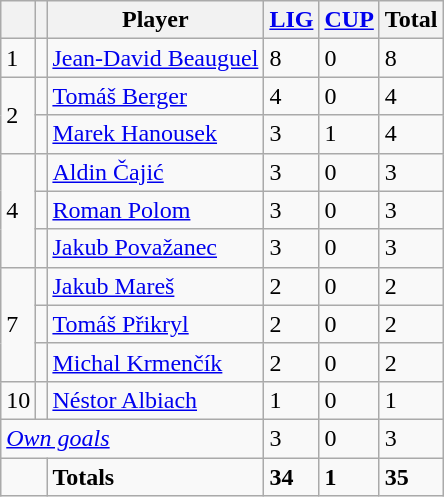<table class="wikitable"  class= style="text-align:center; border:1px #aaa solid; font-size:95%;">
<tr>
<th></th>
<th></th>
<th>Player</th>
<th><a href='#'>LIG</a></th>
<th><a href='#'>CUP</a></th>
<th>Total</th>
</tr>
<tr>
<td rowspan="1">1</td>
<td></td>
<td><a href='#'>Jean-David Beauguel</a></td>
<td>8</td>
<td>0</td>
<td>8</td>
</tr>
<tr>
<td rowspan="2">2</td>
<td></td>
<td><a href='#'>Tomáš Berger</a></td>
<td>4</td>
<td>0</td>
<td>4</td>
</tr>
<tr>
<td></td>
<td><a href='#'>Marek Hanousek</a></td>
<td>3</td>
<td>1</td>
<td>4</td>
</tr>
<tr>
<td rowspan="3">4</td>
<td></td>
<td><a href='#'>Aldin Čajić</a></td>
<td>3</td>
<td>0</td>
<td>3</td>
</tr>
<tr>
<td></td>
<td><a href='#'>Roman Polom</a></td>
<td>3</td>
<td>0</td>
<td>3</td>
</tr>
<tr>
<td></td>
<td><a href='#'>Jakub Považanec</a></td>
<td>3</td>
<td>0</td>
<td>3</td>
</tr>
<tr>
<td rowspan="3">7</td>
<td></td>
<td><a href='#'>Jakub Mareš</a></td>
<td>2</td>
<td>0</td>
<td>2</td>
</tr>
<tr>
<td></td>
<td><a href='#'>Tomáš Přikryl</a></td>
<td>2</td>
<td>0</td>
<td>2</td>
</tr>
<tr>
<td></td>
<td><a href='#'>Michal Krmenčík</a></td>
<td>2</td>
<td>0</td>
<td>2</td>
</tr>
<tr>
<td rowspan="1">10</td>
<td></td>
<td><a href='#'>Néstor Albiach</a></td>
<td>1</td>
<td>0</td>
<td>1</td>
</tr>
<tr>
<td colspan="3"><em><a href='#'>Own goals</a></em></td>
<td>3</td>
<td>0</td>
<td>3</td>
</tr>
<tr>
<td colspan="2"></td>
<td><strong>Totals</strong></td>
<td><strong>34</strong></td>
<td><strong>1</strong></td>
<td><strong>35</strong></td>
</tr>
</table>
